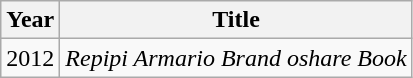<table class="wikitable">
<tr>
<th>Year</th>
<th>Title</th>
</tr>
<tr>
<td>2012</td>
<td><em>Repipi Armario Brand oshare Book</em></td>
</tr>
</table>
